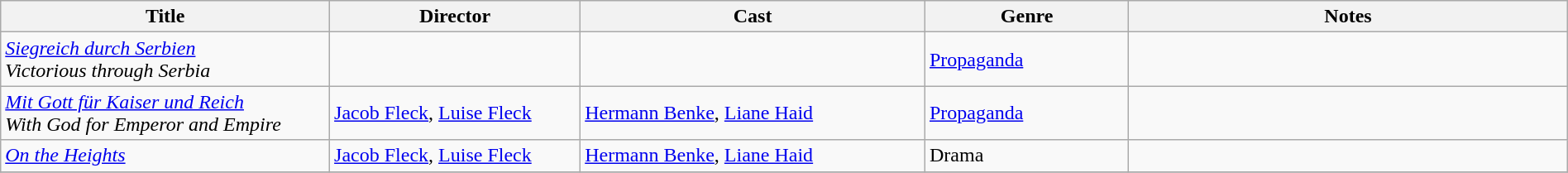<table class="wikitable" width= "100%">
<tr>
<th width=21%>Title</th>
<th width=16%>Director</th>
<th width=22%>Cast</th>
<th width=13%>Genre</th>
<th width=28%>Notes</th>
</tr>
<tr>
<td><em><a href='#'>Siegreich durch Serbien</a></em><br><em>Victorious through Serbia</em></td>
<td></td>
<td></td>
<td><a href='#'>Propaganda</a></td>
<td></td>
</tr>
<tr>
<td><em><a href='#'>Mit Gott für Kaiser und Reich</a></em><br><em>With God for Emperor and Empire</em></td>
<td><a href='#'>Jacob Fleck</a>, <a href='#'>Luise Fleck</a></td>
<td><a href='#'>Hermann Benke</a>, <a href='#'>Liane Haid</a></td>
<td><a href='#'>Propaganda</a></td>
<td></td>
</tr>
<tr>
<td><em><a href='#'>On the Heights</a></em></td>
<td><a href='#'>Jacob Fleck</a>, <a href='#'>Luise Fleck</a></td>
<td><a href='#'>Hermann Benke</a>, <a href='#'>Liane Haid</a></td>
<td>Drama</td>
<td></td>
</tr>
<tr>
</tr>
</table>
